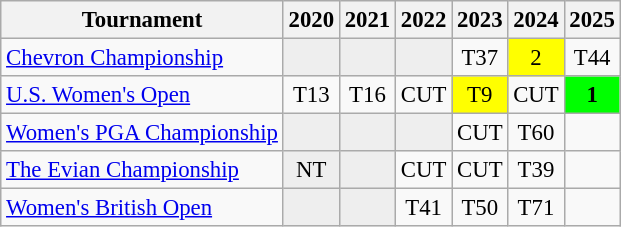<table class="wikitable" style="font-size:95%;text-align:center;">
<tr>
<th>Tournament</th>
<th>2020</th>
<th>2021</th>
<th>2022</th>
<th>2023</th>
<th>2024</th>
<th>2025</th>
</tr>
<tr>
<td align=left><a href='#'>Chevron Championship</a></td>
<td style="background:#eeeeee;"></td>
<td style="background:#eeeeee;"></td>
<td style="background:#eeeeee;"></td>
<td>T37</td>
<td style="background:yellow;">2</td>
<td>T44</td>
</tr>
<tr>
<td align=left><a href='#'>U.S. Women's Open</a></td>
<td>T13</td>
<td>T16</td>
<td>CUT</td>
<td style="background:yellow;">T9</td>
<td>CUT</td>
<td style="background:lime;"><strong>1</strong></td>
</tr>
<tr>
<td align=left><a href='#'>Women's PGA Championship</a></td>
<td style="background:#eeeeee;"></td>
<td style="background:#eeeeee;"></td>
<td style="background:#eeeeee;"></td>
<td>CUT</td>
<td>T60</td>
<td></td>
</tr>
<tr>
<td align=left><a href='#'>The Evian Championship</a></td>
<td style="background:#eeeeee;">NT</td>
<td style="background:#eeeeee;"></td>
<td>CUT</td>
<td>CUT</td>
<td>T39</td>
<td></td>
</tr>
<tr>
<td align=left><a href='#'>Women's British Open</a></td>
<td style="background:#eeeeee;"></td>
<td style="background:#eeeeee;"></td>
<td>T41</td>
<td>T50</td>
<td>T71</td>
<td></td>
</tr>
</table>
